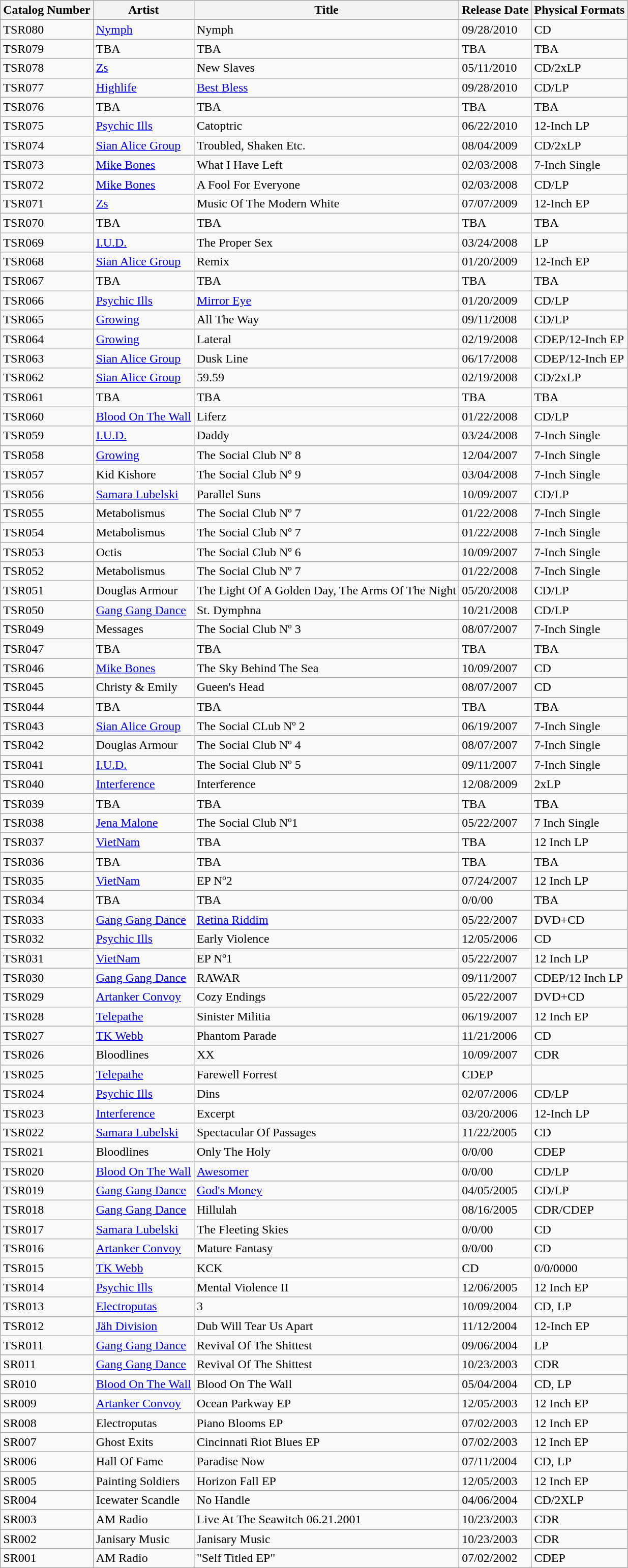<table class="wikitable">
<tr>
<th>Catalog Number</th>
<th>Artist</th>
<th>Title</th>
<th>Release Date</th>
<th>Physical Formats</th>
</tr>
<tr>
<td>TSR080</td>
<td><a href='#'>Nymph</a></td>
<td>Nymph</td>
<td>09/28/2010</td>
<td>CD</td>
</tr>
<tr>
<td>TSR079</td>
<td>TBA</td>
<td>TBA</td>
<td>TBA</td>
<td>TBA</td>
</tr>
<tr>
<td>TSR078</td>
<td><a href='#'>Zs</a></td>
<td>New Slaves</td>
<td>05/11/2010</td>
<td>CD/2xLP</td>
</tr>
<tr>
<td>TSR077</td>
<td><a href='#'>Highlife</a></td>
<td><a href='#'>Best Bless</a></td>
<td>09/28/2010</td>
<td>CD/LP</td>
</tr>
<tr>
<td>TSR076</td>
<td>TBA</td>
<td>TBA</td>
<td>TBA</td>
<td>TBA</td>
</tr>
<tr>
<td>TSR075</td>
<td><a href='#'>Psychic Ills</a></td>
<td>Catoptric</td>
<td>06/22/2010</td>
<td>12-Inch LP</td>
</tr>
<tr>
<td>TSR074</td>
<td><a href='#'>Sian Alice Group</a></td>
<td>Troubled, Shaken Etc.</td>
<td>08/04/2009</td>
<td>CD/2xLP</td>
</tr>
<tr>
<td>TSR073</td>
<td><a href='#'>Mike Bones</a></td>
<td>What I Have Left</td>
<td>02/03/2008</td>
<td>7-Inch Single</td>
</tr>
<tr>
<td>TSR072</td>
<td><a href='#'>Mike Bones</a></td>
<td>A Fool For Everyone</td>
<td>02/03/2008</td>
<td>CD/LP</td>
</tr>
<tr>
<td>TSR071</td>
<td><a href='#'>Zs</a></td>
<td>Music Of The Modern White</td>
<td>07/07/2009</td>
<td>12-Inch EP</td>
</tr>
<tr>
<td>TSR070</td>
<td>TBA</td>
<td>TBA</td>
<td>TBA</td>
<td>TBA</td>
</tr>
<tr>
<td>TSR069</td>
<td><a href='#'>I.U.D.</a></td>
<td>The Proper Sex</td>
<td>03/24/2008</td>
<td>LP</td>
</tr>
<tr>
<td>TSR068</td>
<td><a href='#'>Sian Alice Group</a></td>
<td>Remix</td>
<td>01/20/2009</td>
<td>12-Inch EP</td>
</tr>
<tr>
<td>TSR067</td>
<td>TBA</td>
<td>TBA</td>
<td>TBA</td>
<td>TBA</td>
</tr>
<tr>
<td>TSR066</td>
<td><a href='#'>Psychic Ills</a></td>
<td><a href='#'>Mirror Eye</a></td>
<td>01/20/2009</td>
<td>CD/LP</td>
</tr>
<tr>
<td>TSR065</td>
<td><a href='#'>Growing</a></td>
<td>All The Way</td>
<td>09/11/2008</td>
<td>CD/LP</td>
</tr>
<tr>
<td>TSR064</td>
<td><a href='#'>Growing</a></td>
<td>Lateral</td>
<td>02/19/2008</td>
<td>CDEP/12-Inch EP</td>
</tr>
<tr>
<td>TSR063</td>
<td><a href='#'>Sian Alice Group</a></td>
<td>Dusk Line</td>
<td>06/17/2008</td>
<td>CDEP/12-Inch EP</td>
</tr>
<tr>
<td>TSR062</td>
<td><a href='#'>Sian Alice Group</a></td>
<td>59.59</td>
<td>02/19/2008</td>
<td>CD/2xLP</td>
</tr>
<tr>
<td>TSR061</td>
<td>TBA</td>
<td>TBA</td>
<td>TBA</td>
<td>TBA</td>
</tr>
<tr>
<td>TSR060</td>
<td><a href='#'>Blood On The Wall</a></td>
<td>Liferz</td>
<td>01/22/2008</td>
<td>CD/LP</td>
</tr>
<tr>
<td>TSR059</td>
<td><a href='#'>I.U.D.</a></td>
<td>Daddy</td>
<td>03/24/2008</td>
<td>7-Inch Single</td>
</tr>
<tr>
<td>TSR058</td>
<td><a href='#'>Growing</a></td>
<td>The Social Club Nº 8</td>
<td>12/04/2007</td>
<td>7-Inch Single</td>
</tr>
<tr>
<td>TSR057</td>
<td>Kid Kishore</td>
<td>The Social Club Nº 9</td>
<td>03/04/2008</td>
<td>7-Inch Single</td>
</tr>
<tr>
<td>TSR056</td>
<td><a href='#'>Samara Lubelski</a></td>
<td>Parallel Suns</td>
<td>10/09/2007</td>
<td>CD/LP</td>
</tr>
<tr>
<td>TSR055</td>
<td>Metabolismus</td>
<td>The Social Club Nº 7</td>
<td>01/22/2008</td>
<td>7-Inch Single</td>
</tr>
<tr>
<td>TSR054</td>
<td>Metabolismus</td>
<td>The Social Club Nº 7</td>
<td>01/22/2008</td>
<td>7-Inch Single</td>
</tr>
<tr>
<td>TSR053</td>
<td>Octis</td>
<td>The Social Club Nº 6</td>
<td>10/09/2007</td>
<td>7-Inch Single</td>
</tr>
<tr>
<td>TSR052</td>
<td>Metabolismus</td>
<td>The Social Club Nº 7</td>
<td>01/22/2008</td>
<td>7-Inch Single</td>
</tr>
<tr>
<td>TSR051</td>
<td>Douglas Armour</td>
<td>The Light Of A Golden Day, The Arms Of The Night</td>
<td>05/20/2008</td>
<td>CD/LP</td>
</tr>
<tr>
<td>TSR050</td>
<td><a href='#'>Gang Gang Dance</a></td>
<td>St. Dymphna</td>
<td>10/21/2008</td>
<td>CD/LP</td>
</tr>
<tr>
<td>TSR049</td>
<td>Messages</td>
<td>The Social Club Nº 3</td>
<td>08/07/2007</td>
<td>7-Inch Single</td>
</tr>
<tr>
<td>TSR047</td>
<td>TBA</td>
<td>TBA</td>
<td>TBA</td>
<td>TBA</td>
</tr>
<tr>
<td>TSR046</td>
<td><a href='#'>Mike Bones</a></td>
<td>The Sky Behind The Sea</td>
<td>10/09/2007</td>
<td>CD</td>
</tr>
<tr>
<td>TSR045</td>
<td>Christy & Emily</td>
<td>Gueen's Head</td>
<td>08/07/2007</td>
<td>CD</td>
</tr>
<tr>
<td>TSR044</td>
<td>TBA</td>
<td>TBA</td>
<td>TBA</td>
<td>TBA</td>
</tr>
<tr>
<td>TSR043</td>
<td><a href='#'>Sian Alice Group</a></td>
<td>The Social CLub Nº 2</td>
<td>06/19/2007</td>
<td>7-Inch Single</td>
</tr>
<tr>
<td>TSR042</td>
<td>Douglas Armour</td>
<td>The Social Club Nº 4</td>
<td>08/07/2007</td>
<td>7-Inch Single</td>
</tr>
<tr>
<td>TSR041</td>
<td><a href='#'>I.U.D.</a></td>
<td>The Social Club Nº 5</td>
<td>09/11/2007</td>
<td>7-Inch Single</td>
</tr>
<tr>
<td>TSR040</td>
<td><a href='#'>Interference</a></td>
<td>Interference</td>
<td>12/08/2009</td>
<td>2xLP</td>
</tr>
<tr>
<td>TSR039</td>
<td>TBA</td>
<td>TBA</td>
<td>TBA</td>
<td>TBA</td>
</tr>
<tr>
<td>TSR038</td>
<td><a href='#'>Jena Malone</a></td>
<td>The Social Club Nº1</td>
<td>05/22/2007</td>
<td>7 Inch Single</td>
</tr>
<tr>
<td>TSR037</td>
<td><a href='#'>VietNam</a></td>
<td>TBA</td>
<td>TBA</td>
<td>12 Inch LP</td>
</tr>
<tr>
<td>TSR036</td>
<td>TBA</td>
<td>TBA</td>
<td>TBA</td>
<td>TBA</td>
</tr>
<tr>
<td>TSR035</td>
<td><a href='#'>VietNam</a></td>
<td>EP Nº2</td>
<td>07/24/2007</td>
<td>12 Inch LP</td>
</tr>
<tr>
<td>TSR034</td>
<td>TBA</td>
<td>TBA</td>
<td>0/0/00</td>
<td>TBA</td>
</tr>
<tr>
<td>TSR033</td>
<td><a href='#'>Gang Gang Dance</a></td>
<td><a href='#'>Retina Riddim</a></td>
<td>05/22/2007</td>
<td>DVD+CD</td>
</tr>
<tr>
<td>TSR032</td>
<td><a href='#'>Psychic Ills</a></td>
<td>Early Violence</td>
<td>12/05/2006</td>
<td>CD</td>
</tr>
<tr>
<td>TSR031</td>
<td><a href='#'>VietNam</a></td>
<td>EP Nº1</td>
<td>05/22/2007</td>
<td>12 Inch LP</td>
</tr>
<tr>
<td>TSR030</td>
<td><a href='#'>Gang Gang Dance</a></td>
<td>RAWAR</td>
<td>09/11/2007</td>
<td>CDEP/12 Inch LP</td>
</tr>
<tr>
<td>TSR029</td>
<td><a href='#'>Artanker Convoy</a></td>
<td>Cozy Endings</td>
<td>05/22/2007</td>
<td>DVD+CD</td>
</tr>
<tr>
<td>TSR028</td>
<td><a href='#'>Telepathe</a></td>
<td>Sinister Militia</td>
<td>06/19/2007</td>
<td>12 Inch EP</td>
</tr>
<tr>
<td>TSR027</td>
<td><a href='#'>TK Webb</a></td>
<td>Phantom Parade</td>
<td>11/21/2006</td>
<td>CD</td>
</tr>
<tr>
<td>TSR026</td>
<td>Bloodlines</td>
<td>XX</td>
<td>10/09/2007</td>
<td>CDR</td>
</tr>
<tr>
<td>TSR025</td>
<td><a href='#'>Telepathe</a></td>
<td>Farewell Forrest</td>
<td>CDEP</td>
</tr>
<tr>
<td>TSR024</td>
<td><a href='#'>Psychic Ills</a></td>
<td>Dins</td>
<td>02/07/2006</td>
<td>CD/LP</td>
</tr>
<tr>
<td>TSR023</td>
<td><a href='#'>Interference</a></td>
<td>Excerpt</td>
<td>03/20/2006</td>
<td>12-Inch LP</td>
</tr>
<tr>
<td>TSR022</td>
<td><a href='#'>Samara Lubelski</a></td>
<td>Spectacular Of Passages</td>
<td>11/22/2005</td>
<td>CD</td>
</tr>
<tr>
<td>TSR021</td>
<td>Bloodlines</td>
<td>Only The Holy</td>
<td>0/0/00</td>
<td>CDEP</td>
</tr>
<tr>
<td>TSR020</td>
<td><a href='#'>Blood On The Wall</a></td>
<td><a href='#'>Awesomer</a></td>
<td>0/0/00</td>
<td>CD/LP</td>
</tr>
<tr>
<td>TSR019</td>
<td><a href='#'>Gang Gang Dance</a></td>
<td><a href='#'>God's Money</a></td>
<td>04/05/2005</td>
<td>CD/LP</td>
</tr>
<tr>
<td>TSR018</td>
<td><a href='#'>Gang Gang Dance</a></td>
<td>Hillulah</td>
<td>08/16/2005</td>
<td>CDR/CDEP</td>
</tr>
<tr>
<td>TSR017</td>
<td><a href='#'>Samara Lubelski</a></td>
<td>The Fleeting Skies</td>
<td>0/0/00</td>
<td>CD</td>
</tr>
<tr>
<td>TSR016</td>
<td><a href='#'>Artanker Convoy</a></td>
<td>Mature Fantasy</td>
<td>0/0/00</td>
<td>CD</td>
</tr>
<tr>
<td>TSR015</td>
<td><a href='#'>TK Webb</a></td>
<td>KCK</td>
<td>CD</td>
<td>0/0/0000</td>
</tr>
<tr>
<td>TSR014</td>
<td><a href='#'>Psychic Ills</a></td>
<td>Mental Violence II</td>
<td>12/06/2005</td>
<td>12 Inch EP</td>
</tr>
<tr>
<td>TSR013</td>
<td><a href='#'>Electroputas</a></td>
<td>3</td>
<td>10/09/2004</td>
<td>CD, LP</td>
</tr>
<tr>
<td>TSR012</td>
<td><a href='#'>Jäh Division</a></td>
<td>Dub Will Tear Us Apart</td>
<td>11/12/2004</td>
<td>12-Inch EP</td>
</tr>
<tr>
<td>TSR011</td>
<td><a href='#'>Gang Gang Dance</a></td>
<td>Revival Of The Shittest</td>
<td>09/06/2004</td>
<td>LP</td>
</tr>
<tr>
<td>SR011</td>
<td><a href='#'>Gang Gang Dance</a></td>
<td>Revival Of The Shittest</td>
<td>10/23/2003</td>
<td>CDR</td>
</tr>
<tr>
<td>SR010</td>
<td><a href='#'>Blood On The Wall</a></td>
<td>Blood On The Wall</td>
<td>05/04/2004</td>
<td>CD, LP</td>
</tr>
<tr>
<td>SR009</td>
<td><a href='#'>Artanker Convoy</a></td>
<td>Ocean Parkway EP</td>
<td>12/05/2003</td>
<td>12 Inch EP</td>
</tr>
<tr>
<td>SR008</td>
<td>Electroputas</td>
<td>Piano Blooms EP</td>
<td>07/02/2003</td>
<td>12 Inch EP</td>
</tr>
<tr>
<td>SR007</td>
<td>Ghost Exits</td>
<td>Cincinnati Riot Blues EP</td>
<td>07/02/2003</td>
<td>12 Inch EP</td>
</tr>
<tr>
<td>SR006</td>
<td>Hall Of Fame</td>
<td>Paradise Now</td>
<td>07/11/2004</td>
<td>CD, LP</td>
</tr>
<tr>
<td>SR005</td>
<td>Painting Soldiers</td>
<td>Horizon Fall EP</td>
<td>12/05/2003</td>
<td>12 Inch EP</td>
</tr>
<tr>
<td>SR004</td>
<td>Icewater Scandle</td>
<td>No Handle</td>
<td>04/06/2004</td>
<td>CD/2XLP</td>
</tr>
<tr>
<td>SR003</td>
<td>AM Radio</td>
<td>Live At The Seawitch 06.21.2001</td>
<td>10/23/2003</td>
<td>CDR</td>
</tr>
<tr>
<td>SR002</td>
<td>Janisary Music</td>
<td>Janisary Music</td>
<td>10/23/2003</td>
<td>CDR</td>
</tr>
<tr>
<td>SR001</td>
<td>AM Radio</td>
<td>"Self Titled EP"</td>
<td>07/02/2002</td>
<td>CDEP</td>
</tr>
</table>
